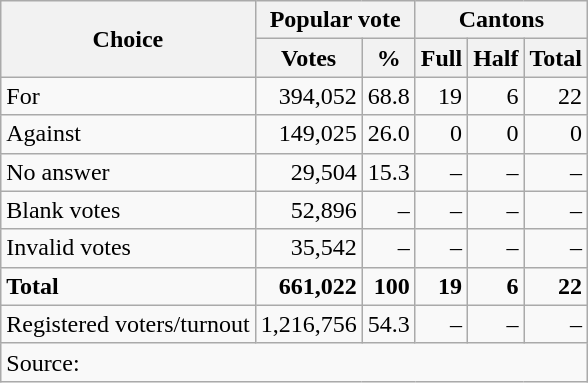<table class=wikitable style=text-align:right>
<tr>
<th rowspan=2>Choice</th>
<th colspan=2>Popular vote</th>
<th colspan=3>Cantons</th>
</tr>
<tr>
<th>Votes</th>
<th>%</th>
<th>Full</th>
<th>Half</th>
<th>Total</th>
</tr>
<tr>
<td align=left>For</td>
<td>394,052</td>
<td>68.8</td>
<td>19</td>
<td>6</td>
<td>22</td>
</tr>
<tr>
<td align=left>Against</td>
<td>149,025</td>
<td>26.0</td>
<td>0</td>
<td>0</td>
<td>0</td>
</tr>
<tr>
<td align=left>No answer</td>
<td>29,504</td>
<td>15.3</td>
<td>–</td>
<td>–</td>
<td>–</td>
</tr>
<tr>
<td align=left>Blank votes</td>
<td>52,896</td>
<td>–</td>
<td>–</td>
<td>–</td>
<td>–</td>
</tr>
<tr>
<td align=left>Invalid votes</td>
<td>35,542</td>
<td>–</td>
<td>–</td>
<td>–</td>
<td>–</td>
</tr>
<tr>
<td align=left><strong>Total</strong></td>
<td><strong>661,022</strong></td>
<td><strong>100</strong></td>
<td><strong>19</strong></td>
<td><strong>6</strong></td>
<td><strong>22</strong></td>
</tr>
<tr>
<td align=left>Registered voters/turnout</td>
<td>1,216,756</td>
<td>54.3</td>
<td>–</td>
<td>–</td>
<td>–</td>
</tr>
<tr>
<td align=left colspan=6>Source: </td>
</tr>
</table>
